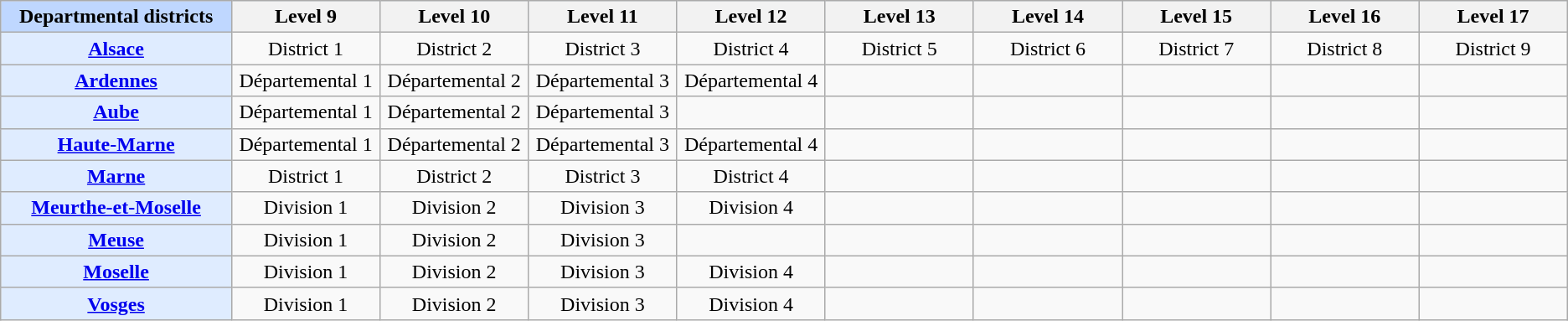<table class="wikitable" style="text-align: center;">
<tr style="background:#dfecff;">
<th width="14%" style="background:#bfd7ff;">Departmental districts</th>
<th width="9%">Level 9</th>
<th width="9%">Level 10</th>
<th width="9%">Level 11</th>
<th width="9%">Level 12</th>
<th width="9%">Level 13</th>
<th width="9%">Level 14</th>
<th width="9%">Level 15</th>
<th width="9%">Level 16</th>
<th width="9%">Level 17</th>
</tr>
<tr align="center">
<th style="background:#dfecff;"><a href='#'>Alsace</a></th>
<td>District 1</td>
<td>District 2</td>
<td>District 3</td>
<td>District 4</td>
<td>District 5</td>
<td>District 6</td>
<td>District 7</td>
<td>District 8</td>
<td>District 9</td>
</tr>
<tr align="center">
<th style="background:#dfecff;"><a href='#'>Ardennes</a></th>
<td>Départemental 1</td>
<td>Départemental 2</td>
<td>Départemental 3</td>
<td>Départemental 4</td>
<td> </td>
<td> </td>
<td> </td>
<td> </td>
<td> </td>
</tr>
<tr align="center">
<th style="background:#dfecff;"><a href='#'>Aube</a></th>
<td>Départemental 1</td>
<td>Départemental 2</td>
<td>Départemental 3</td>
<td> </td>
<td> </td>
<td> </td>
<td> </td>
<td> </td>
<td> </td>
</tr>
<tr align="center">
<th style="background:#dfecff;"><a href='#'>Haute-Marne</a></th>
<td>Départemental 1</td>
<td>Départemental 2</td>
<td>Départemental 3</td>
<td>Départemental 4</td>
<td> </td>
<td> </td>
<td> </td>
<td> </td>
<td> </td>
</tr>
<tr align="center">
<th style="background:#dfecff;"><a href='#'>Marne</a></th>
<td>District 1</td>
<td>District 2</td>
<td>District 3</td>
<td>District 4</td>
<td> </td>
<td> </td>
<td> </td>
<td> </td>
<td> </td>
</tr>
<tr align="center">
<th style="background:#dfecff;"><a href='#'>Meurthe-et-Moselle</a></th>
<td>Division 1</td>
<td>Division 2</td>
<td>Division 3</td>
<td>Division 4</td>
<td> </td>
<td> </td>
<td> </td>
<td> </td>
<td> </td>
</tr>
<tr align="center">
<th style="background:#dfecff;"><a href='#'>Meuse</a></th>
<td>Division 1</td>
<td>Division 2</td>
<td>Division 3</td>
<td> </td>
<td> </td>
<td> </td>
<td> </td>
<td> </td>
<td> </td>
</tr>
<tr align="center">
<th style="background:#dfecff;"><a href='#'>Moselle</a></th>
<td>Division 1</td>
<td>Division 2</td>
<td>Division 3</td>
<td>Division 4</td>
<td> </td>
<td> </td>
<td> </td>
<td> </td>
<td> </td>
</tr>
<tr align="center">
<th style="background:#dfecff;"><a href='#'>Vosges</a></th>
<td>Division 1</td>
<td>Division 2</td>
<td>Division 3</td>
<td>Division 4</td>
<td> </td>
<td> </td>
<td> </td>
<td> </td>
<td> </td>
</tr>
</table>
